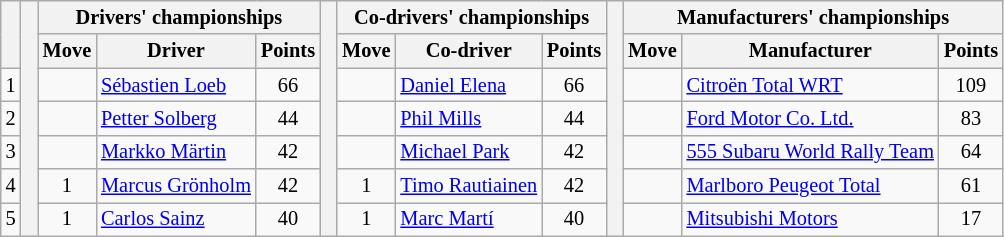<table class="wikitable" style="font-size:85%;">
<tr>
<th rowspan="2"></th>
<th rowspan="7" style="width:5px;"></th>
<th colspan="3">Drivers' championships</th>
<th rowspan="7" style="width:5px;"></th>
<th colspan="3" nowrap>Co-drivers' championships</th>
<th rowspan="7" style="width:5px;"></th>
<th colspan="3" nowrap>Manufacturers' championships</th>
</tr>
<tr>
<th>Move</th>
<th>Driver</th>
<th>Points</th>
<th>Move</th>
<th>Co-driver</th>
<th>Points</th>
<th>Move</th>
<th>Manufacturer</th>
<th>Points</th>
</tr>
<tr>
<td align="center">1</td>
<td align="center"></td>
<td> <a href='#'>Sébastien Loeb</a></td>
<td align="center">66</td>
<td align="center"></td>
<td> <a href='#'>Daniel Elena</a></td>
<td align="center">66</td>
<td align="center"></td>
<td> <a href='#'>Citroën Total WRT</a></td>
<td align="center">109</td>
</tr>
<tr>
<td align="center">2</td>
<td align="center"></td>
<td> <a href='#'>Petter Solberg</a></td>
<td align="center">44</td>
<td align="center"></td>
<td> <a href='#'>Phil Mills</a></td>
<td align="center">44</td>
<td align="center"></td>
<td> <a href='#'>Ford Motor Co. Ltd.</a></td>
<td align="center">83</td>
</tr>
<tr>
<td align="center">3</td>
<td align="center"></td>
<td> <a href='#'>Markko Märtin</a></td>
<td align="center">42</td>
<td align="center"></td>
<td> <a href='#'>Michael Park</a></td>
<td align="center">42</td>
<td align="center"></td>
<td> <a href='#'>555 Subaru World Rally Team</a></td>
<td align="center">64</td>
</tr>
<tr>
<td align="center">4</td>
<td align="center"> 1</td>
<td> <a href='#'>Marcus Grönholm</a></td>
<td align="center">42</td>
<td align="center"> 1</td>
<td> <a href='#'>Timo Rautiainen</a></td>
<td align="center">42</td>
<td align="center"></td>
<td> <a href='#'>Marlboro Peugeot Total</a></td>
<td align="center">61</td>
</tr>
<tr>
<td align="center">5</td>
<td align="center"> 1</td>
<td> <a href='#'>Carlos Sainz</a></td>
<td align="center">40</td>
<td align="center"> 1</td>
<td> <a href='#'>Marc Martí</a></td>
<td align="center">40</td>
<td align="center"></td>
<td> <a href='#'>Mitsubishi Motors</a></td>
<td align="center">17</td>
</tr>
</table>
